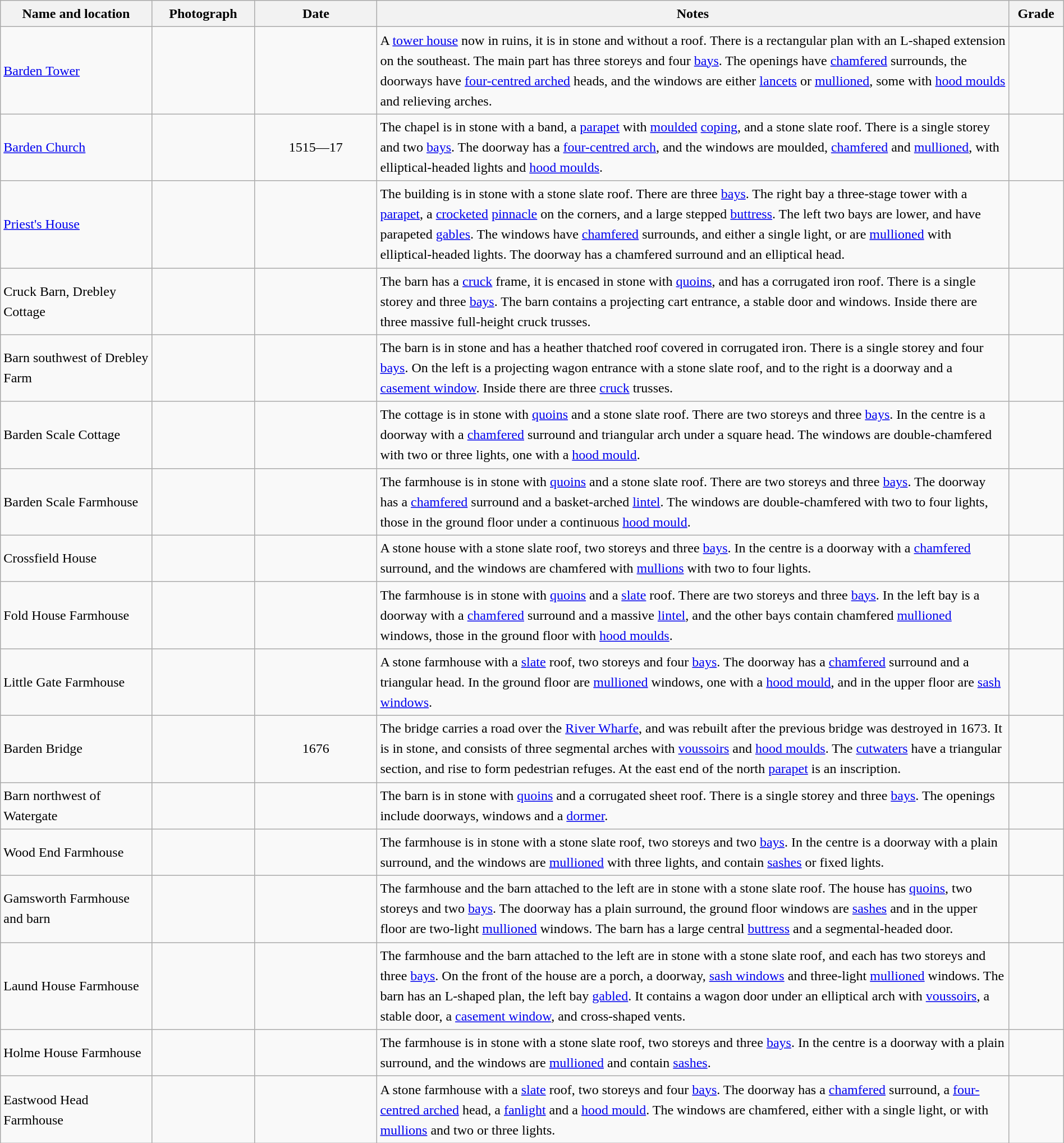<table class="wikitable sortable plainrowheaders" style="width:100%; border:0px; text-align:left; line-height:150%">
<tr>
<th scope="col"  style="width:150px">Name and location</th>
<th scope="col"  style="width:100px" class="unsortable">Photograph</th>
<th scope="col"  style="width:120px">Date</th>
<th scope="col"  style="width:650px" class="unsortable">Notes</th>
<th scope="col"  style="width:50px">Grade</th>
</tr>
<tr>
<td><a href='#'>Barden Tower</a><br><small></small></td>
<td></td>
<td align="center"></td>
<td>A <a href='#'>tower house</a> now in ruins, it is in stone and without a roof.  There is a rectangular plan with an L-shaped extension on the southeast.  The main part has three storeys and four <a href='#'>bays</a>.  The openings have <a href='#'>chamfered</a> surrounds, the doorways have <a href='#'>four-centred arched</a> heads, and the windows are either <a href='#'>lancets</a> or <a href='#'>mullioned</a>, some with <a href='#'>hood moulds</a> and relieving arches.</td>
<td align="center" ></td>
</tr>
<tr>
<td><a href='#'>Barden Church</a><br><small></small></td>
<td></td>
<td align="center">1515––17</td>
<td>The chapel is in stone with a band, a <a href='#'>parapet</a> with <a href='#'>moulded</a> <a href='#'>coping</a>, and a stone slate roof.  There is a single storey and two <a href='#'>bays</a>.  The doorway has a <a href='#'>four-centred arch</a>, and the windows are moulded, <a href='#'>chamfered</a> and <a href='#'>mullioned</a>, with elliptical-headed lights and <a href='#'>hood moulds</a>.</td>
<td align="center" ></td>
</tr>
<tr>
<td><a href='#'>Priest's House</a><br><small></small></td>
<td></td>
<td align="center"></td>
<td>The building is in stone with a stone slate roof.  There are three <a href='#'>bays</a>. The right bay a three-stage tower with a <a href='#'>parapet</a>, a <a href='#'>crocketed</a> <a href='#'>pinnacle</a> on the corners, and a large stepped <a href='#'>buttress</a>.  The left two bays are lower, and have parapeted <a href='#'>gables</a>.  The windows have <a href='#'>chamfered</a> surrounds, and either a single light, or are <a href='#'>mullioned</a> with elliptical-headed lights.  The doorway has a chamfered surround and an elliptical head.</td>
<td align="center" ></td>
</tr>
<tr>
<td>Cruck Barn, Drebley Cottage<br><small></small></td>
<td></td>
<td align="center"></td>
<td>The barn has a <a href='#'>cruck</a> frame, it is encased in stone with <a href='#'>quoins</a>, and has a corrugated iron roof.  There is a single storey and three <a href='#'>bays</a>.  The barn contains a projecting cart entrance, a stable door and windows.  Inside there are three massive full-height cruck trusses.</td>
<td align="center" ></td>
</tr>
<tr>
<td>Barn southwest of Drebley Farm<br><small></small></td>
<td></td>
<td align="center"></td>
<td>The barn is in stone and has a heather thatched roof covered in corrugated iron.  There is a single storey and four <a href='#'>bays</a>.  On the left is a projecting wagon entrance with a stone slate roof, and to the right is a doorway and a <a href='#'>casement window</a>.  Inside there are three <a href='#'>cruck</a> trusses.</td>
<td align="center" ></td>
</tr>
<tr>
<td>Barden Scale Cottage<br><small></small></td>
<td></td>
<td align="center"></td>
<td>The cottage is in stone with <a href='#'>quoins</a> and a stone slate roof.  There are two storeys and three <a href='#'>bays</a>.  In the centre is a doorway with a <a href='#'>chamfered</a> surround and triangular arch under a square head.  The windows are double-chamfered with two or three lights, one with a <a href='#'>hood mould</a>.</td>
<td align="center" ></td>
</tr>
<tr>
<td>Barden Scale Farmhouse<br><small></small></td>
<td></td>
<td align="center"></td>
<td>The farmhouse is in stone with <a href='#'>quoins</a> and a stone slate roof.  There are two storeys and three <a href='#'>bays</a>. The doorway has a <a href='#'>chamfered</a> surround and a basket-arched <a href='#'>lintel</a>.  The windows are double-chamfered with two to four lights, those in the ground floor under a continuous <a href='#'>hood mould</a>.</td>
<td align="center" ></td>
</tr>
<tr>
<td>Crossfield House<br><small></small></td>
<td></td>
<td align="center"></td>
<td>A stone house with a stone slate roof, two storeys and three <a href='#'>bays</a>.  In the centre is a doorway with a <a href='#'>chamfered</a> surround, and the windows are chamfered with <a href='#'>mullions</a> with two to four lights.</td>
<td align="center" ></td>
</tr>
<tr>
<td>Fold House Farmhouse<br><small></small></td>
<td></td>
<td align="center"></td>
<td>The farmhouse is in stone with <a href='#'>quoins</a> and a <a href='#'>slate</a> roof.  There are two storeys and three <a href='#'>bays</a>.  In the left bay is a doorway with a <a href='#'>chamfered</a> surround and a massive <a href='#'>lintel</a>, and the other bays contain chamfered <a href='#'>mullioned</a> windows, those in the ground floor with <a href='#'>hood moulds</a>.</td>
<td align="center" ></td>
</tr>
<tr>
<td>Little Gate Farmhouse<br><small></small></td>
<td></td>
<td align="center"></td>
<td>A stone farmhouse with a <a href='#'>slate</a> roof, two storeys and four <a href='#'>bays</a>.  The doorway has a <a href='#'>chamfered</a> surround and a triangular head.  In the ground floor are <a href='#'>mullioned</a> windows, one with a <a href='#'>hood mould</a>, and in the upper floor are <a href='#'>sash windows</a>.</td>
<td align="center" ></td>
</tr>
<tr>
<td>Barden Bridge<br><small></small></td>
<td></td>
<td align="center">1676</td>
<td>The bridge carries a road over the <a href='#'>River Wharfe</a>, and was rebuilt after the previous bridge was destroyed in 1673.  It is in stone, and consists of three segmental arches with <a href='#'>voussoirs</a> and <a href='#'>hood moulds</a>.  The <a href='#'>cutwaters</a> have a triangular section, and rise to form pedestrian refuges.  At the east end of the north <a href='#'>parapet</a> is an inscription.</td>
<td align="center" ></td>
</tr>
<tr>
<td>Barn northwest of Watergate<br><small></small></td>
<td></td>
<td align="center"></td>
<td>The barn is in stone with <a href='#'>quoins</a> and a corrugated sheet roof.  There is a single storey and three <a href='#'>bays</a>.  The openings include doorways, windows and a <a href='#'>dormer</a>.</td>
<td align="center" ></td>
</tr>
<tr>
<td>Wood End Farmhouse<br><small></small></td>
<td></td>
<td align="center"></td>
<td>The farmhouse is in stone with a stone slate roof, two storeys and two <a href='#'>bays</a>.  In the centre is a doorway with a plain surround, and the windows are <a href='#'>mullioned</a> with three lights, and contain <a href='#'>sashes</a> or fixed lights.</td>
<td align="center" ></td>
</tr>
<tr>
<td>Gamsworth Farmhouse and barn<br><small></small></td>
<td></td>
<td align="center"></td>
<td>The farmhouse and the barn attached to the left are in stone with a stone slate roof.  The house has <a href='#'>quoins</a>, two storeys and two <a href='#'>bays</a>.  The doorway has a plain surround, the ground floor windows are <a href='#'>sashes</a> and in the upper floor are two-light <a href='#'>mullioned</a> windows.  The barn has a large central <a href='#'>buttress</a> and a segmental-headed door.</td>
<td align="center" ></td>
</tr>
<tr>
<td>Laund House Farmhouse<br><small></small></td>
<td></td>
<td align="center"></td>
<td>The farmhouse and the barn attached to the left are in stone with a stone slate roof, and each has two storeys and three <a href='#'>bays</a>.  On the front of the house are a porch, a doorway, <a href='#'>sash windows</a> and three-light <a href='#'>mullioned</a> windows.  The barn has an L-shaped plan, the left bay <a href='#'>gabled</a>.  It contains a wagon door under an elliptical arch with <a href='#'>voussoirs</a>, a stable door, a <a href='#'>casement window</a>, and cross-shaped vents.</td>
<td align="center" ></td>
</tr>
<tr>
<td>Holme House Farmhouse<br><small></small></td>
<td></td>
<td align="center"></td>
<td>The farmhouse is in stone with a stone slate roof, two storeys and three <a href='#'>bays</a>.  In the centre is a doorway with a plain surround, and the windows are <a href='#'>mullioned</a> and contain <a href='#'>sashes</a>.</td>
<td align="center" ></td>
</tr>
<tr>
<td>Eastwood Head Farmhouse<br><small></small></td>
<td></td>
<td align="center"></td>
<td>A stone farmhouse with a <a href='#'>slate</a> roof, two storeys and four <a href='#'>bays</a>.  The doorway has a <a href='#'>chamfered</a> surround,  a <a href='#'>four-centred arched</a> head, a <a href='#'>fanlight</a> and a <a href='#'>hood mould</a>.  The windows are chamfered, either with a single light, or with <a href='#'>mullions</a> and two or three lights.</td>
<td align="center" ></td>
</tr>
<tr>
</tr>
</table>
